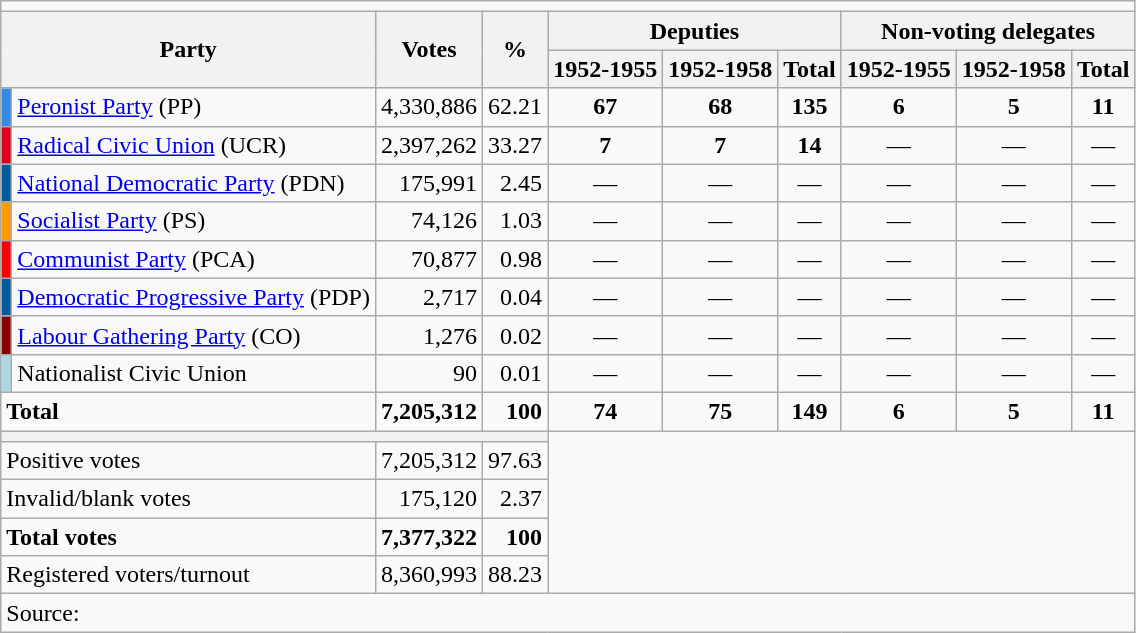<table class="wikitable" style="text-align:right;">
<tr>
<td colspan=10></td>
</tr>
<tr>
<th rowspan=2 colspan=2>Party</th>
<th rowspan=2>Votes</th>
<th rowspan=2>%</th>
<th colspan=3>Deputies</th>
<th colspan=3>Non-voting delegates</th>
</tr>
<tr>
<th>1952-1955</th>
<th>1952-1958</th>
<th>Total</th>
<th>1952-1955</th>
<th>1952-1958</th>
<th>Total</th>
</tr>
<tr>
<td bgcolor=#318CE7></td>
<td align=left><a href='#'>Peronist Party</a> (PP)</td>
<td>4,330,886</td>
<td>62.21</td>
<td align=center><strong>67</strong></td>
<td align=center><strong>68</strong></td>
<td align=center><strong>135</strong></td>
<td align=center><strong>6</strong></td>
<td align=center><strong>5</strong></td>
<td align=center><strong>11</strong></td>
</tr>
<tr>
<td bgcolor=#E10019></td>
<td align=left><a href='#'>Radical Civic Union</a> (UCR)</td>
<td>2,397,262</td>
<td>33.27</td>
<td align=center><strong>7</strong></td>
<td align=center><strong>7</strong></td>
<td align=center><strong>14</strong></td>
<td align=center>—</td>
<td align=center>—</td>
<td align=center>—</td>
</tr>
<tr>
<td bgcolor=#005C9E></td>
<td align=left><a href='#'>National Democratic Party</a> (PDN)</td>
<td>175,991</td>
<td>2.45</td>
<td align=center>—</td>
<td align=center>—</td>
<td align=center>—</td>
<td align=center>—</td>
<td align=center>—</td>
<td align=center>—</td>
</tr>
<tr>
<td bgcolor=#FF9900></td>
<td align=left><a href='#'>Socialist Party</a> (PS)</td>
<td>74,126</td>
<td>1.03</td>
<td align=center>—</td>
<td align=center>—</td>
<td align=center>—</td>
<td align=center>—</td>
<td align=center>—</td>
<td align=center>—</td>
</tr>
<tr>
<td bgcolor=#FF0000></td>
<td align=left><a href='#'>Communist Party</a> (PCA)</td>
<td>70,877</td>
<td>0.98</td>
<td align=center>—</td>
<td align=center>—</td>
<td align=center>—</td>
<td align=center>—</td>
<td align=center>—</td>
<td align=center>—</td>
</tr>
<tr>
<td bgcolor=#005C9E></td>
<td align=left><a href='#'>Democratic Progressive Party</a> (PDP)</td>
<td>2,717</td>
<td>0.04</td>
<td align=center>—</td>
<td align=center>—</td>
<td align=center>—</td>
<td align=center>—</td>
<td align=center>—</td>
<td align=center>—</td>
</tr>
<tr>
<td bgcolor=#880000></td>
<td align=left><a href='#'>Labour Gathering Party</a> (CO)</td>
<td>1,276</td>
<td>0.02</td>
<td align=center>—</td>
<td align=center>—</td>
<td align=center>—</td>
<td align=center>—</td>
<td align=center>—</td>
<td align=center>—</td>
</tr>
<tr>
<td bgcolor=lightblue></td>
<td align=left>Nationalist Civic Union</td>
<td>90</td>
<td>0.01</td>
<td align=center>—</td>
<td align=center>—</td>
<td align=center>—</td>
<td align=center>—</td>
<td align=center>—</td>
<td align=center>—</td>
</tr>
<tr style="font-weight:bold">
<td colspan=2 align=left>Total</td>
<td>7,205,312</td>
<td>100</td>
<td align=center><strong>74</strong></td>
<td align=center><strong>75</strong></td>
<td align=center><strong>149</strong></td>
<td align=center><strong>6</strong></td>
<td align=center><strong>5</strong></td>
<td align=center><strong>11</strong></td>
</tr>
<tr>
<th colspan=4></th>
<td rowspan=5 colspan=6></td>
</tr>
<tr>
<td align=left colspan=2>Positive votes</td>
<td>7,205,312</td>
<td>97.63</td>
</tr>
<tr>
<td align=left colspan=2>Invalid/blank votes</td>
<td>175,120</td>
<td>2.37</td>
</tr>
<tr style="font-weight:bold">
<td align=left colspan=2>Total votes</td>
<td>7,377,322</td>
<td>100</td>
</tr>
<tr>
<td align=left colspan=2>Registered voters/turnout</td>
<td>8,360,993</td>
<td>88.23</td>
</tr>
<tr>
<td colspan=10 align=left>Source:</td>
</tr>
</table>
